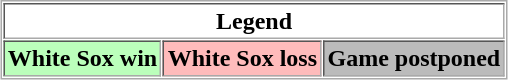<table align="center" border="1" cellpadding="2" cellspacing="1" style="border:1px solid #aaa">
<tr>
<th style="text-align:center" colspan="3">Legend</th>
</tr>
<tr>
<th bgcolor="bbffbb">White Sox win</th>
<th bgcolor="ffbbbb">White Sox loss</th>
<th bgcolor="bbbbbb">Game postponed</th>
</tr>
</table>
